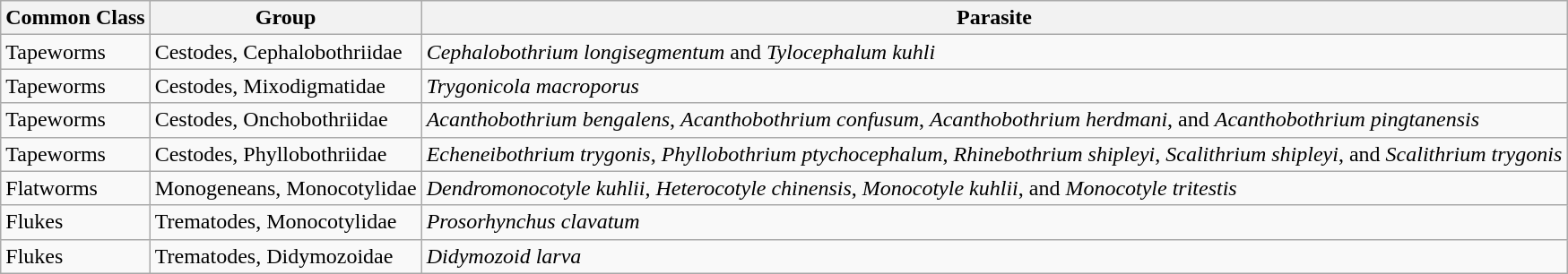<table class="wikitable">
<tr>
<th>Common Class</th>
<th>Group</th>
<th>Parasite</th>
</tr>
<tr>
<td>Tapeworms</td>
<td>Cestodes, Cephalobothriidae</td>
<td><em>Cephalobothrium longisegmentum</em> and <em>Tylocephalum kuhli</em></td>
</tr>
<tr>
<td>Tapeworms</td>
<td>Cestodes, Mixodigmatidae</td>
<td><em>Trygonicola macroporus</em></td>
</tr>
<tr>
<td>Tapeworms</td>
<td>Cestodes, Onchobothriidae</td>
<td><em>Acanthobothrium bengalens</em>, <em>Acanthobothrium confusum</em>, <em>Acanthobothrium herdmani</em>, and <em>Acanthobothrium pingtanensis</em></td>
</tr>
<tr>
<td>Tapeworms</td>
<td>Cestodes, Phyllobothriidae</td>
<td><em>Echeneibothrium trygonis</em>, <em>Phyllobothrium ptychocephalum</em>, <em>Rhinebothrium shipleyi</em>, <em>Scalithrium shipleyi</em>, and <em>Scalithrium trygonis</em></td>
</tr>
<tr>
<td>Flatworms</td>
<td>Monogeneans, Monocotylidae</td>
<td><em>Dendromonocotyle kuhlii</em>, <em>Heterocotyle chinensis</em>, <em>Monocotyle kuhlii</em>, and <em>Monocotyle tritestis</em></td>
</tr>
<tr>
<td>Flukes</td>
<td>Trematodes, Monocotylidae</td>
<td><em>Prosorhynchus clavatum</em></td>
</tr>
<tr>
<td>Flukes</td>
<td>Trematodes, Didymozoidae</td>
<td><em>Didymozoid larva</em></td>
</tr>
</table>
